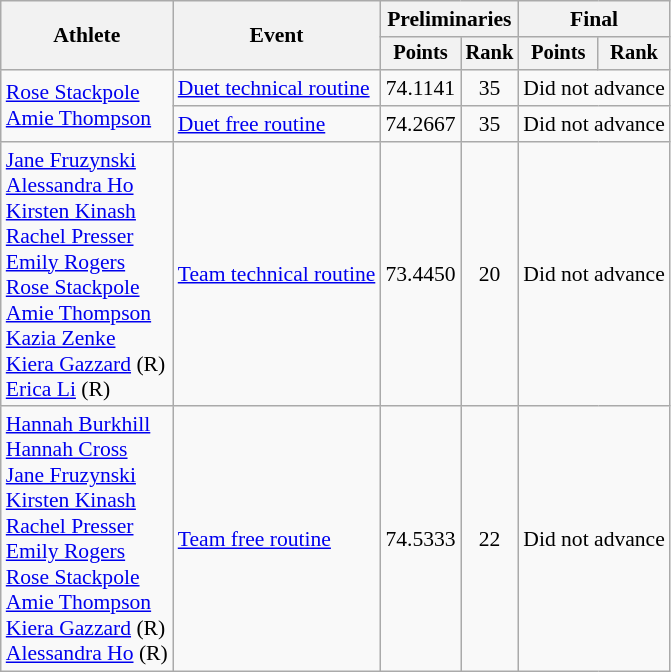<table class=wikitable style="font-size:90%">
<tr>
<th rowspan="2">Athlete</th>
<th rowspan="2">Event</th>
<th colspan="2">Preliminaries</th>
<th colspan="2">Final</th>
</tr>
<tr style="font-size:95%">
<th>Points</th>
<th>Rank</th>
<th>Points</th>
<th>Rank</th>
</tr>
<tr align=center>
<td align=left rowspan=2><a href='#'>Rose Stackpole</a><br><a href='#'>Amie Thompson</a></td>
<td align=left><a href='#'>Duet technical routine</a></td>
<td>74.1141</td>
<td>35</td>
<td colspan=2>Did not advance</td>
</tr>
<tr align=center>
<td align=left><a href='#'>Duet free routine</a></td>
<td>74.2667</td>
<td>35</td>
<td colspan=2>Did not advance</td>
</tr>
<tr align=center>
<td align=left><a href='#'>Jane Fruzynski</a><br><a href='#'>Alessandra Ho</a><br><a href='#'>Kirsten Kinash</a><br><a href='#'>Rachel Presser</a><br><a href='#'>Emily Rogers</a><br><a href='#'>Rose Stackpole</a><br><a href='#'>Amie Thompson</a><br><a href='#'>Kazia Zenke</a><br><a href='#'>Kiera Gazzard</a> (R)<br><a href='#'>Erica Li</a> (R)</td>
<td align=left><a href='#'>Team technical routine</a></td>
<td>73.4450</td>
<td>20</td>
<td colspan=2>Did not advance</td>
</tr>
<tr align=center>
<td align=left><a href='#'>Hannah Burkhill</a><br><a href='#'>Hannah Cross</a><br><a href='#'>Jane Fruzynski</a><br><a href='#'>Kirsten Kinash</a><br><a href='#'>Rachel Presser</a><br><a href='#'>Emily Rogers</a><br><a href='#'>Rose Stackpole</a><br><a href='#'>Amie Thompson</a><br><a href='#'>Kiera Gazzard</a> (R)<br><a href='#'>Alessandra Ho</a> (R)</td>
<td align=left><a href='#'>Team free routine</a></td>
<td>74.5333</td>
<td>22</td>
<td colspan=2>Did not advance</td>
</tr>
</table>
